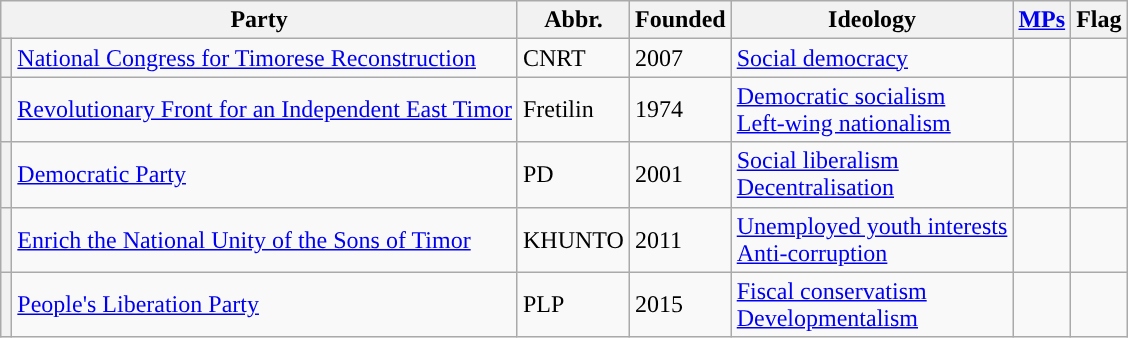<table class="wikitable sortable">
<tr>
<th colspan=2>Party</th>
<th>Abbr.</th>
<th>Founded</th>
<th>Ideology</th>
<th><a href='#'>MPs</a></th>
<th>Flag</th>
</tr>
<tr>
<th style="background-color: "></th>
<td><a href='#'>National Congress for Timorese Reconstruction</a><br></td>
<td>CNRT</td>
<td>2007</td>
<td><a href='#'>Social democracy</a></td>
<td></td>
<td></td>
</tr>
<tr>
<th style="background-color: "></th>
<td><a href='#'>Revolutionary Front for an Independent East Timor</a><br></td>
<td>Fretilin</td>
<td>1974</td>
<td><a href='#'>Democratic socialism</a><br><a href='#'>Left-wing nationalism</a></td>
<td></td>
<td></td>
</tr>
<tr>
<th style="background-color: "></th>
<td><a href='#'>Democratic Party</a><br></td>
<td>PD</td>
<td>2001</td>
<td><a href='#'>Social liberalism</a><br><a href='#'>Decentralisation</a></td>
<td></td>
<td></td>
</tr>
<tr>
<th style="background-color: "></th>
<td><a href='#'>Enrich the National Unity of the Sons of Timor</a><br></td>
<td>KHUNTO</td>
<td>2011</td>
<td><a href='#'>Unemployed youth interests</a><br><a href='#'>Anti-corruption</a></td>
<td></td>
<td></td>
</tr>
<tr>
<th style="background-color: "></th>
<td><a href='#'>People's Liberation Party</a><br></td>
<td>PLP</td>
<td>2015</td>
<td><a href='#'>Fiscal conservatism</a><br><a href='#'>Developmentalism</a></td>
<td></td>
<td></td>
</tr>
</table>
